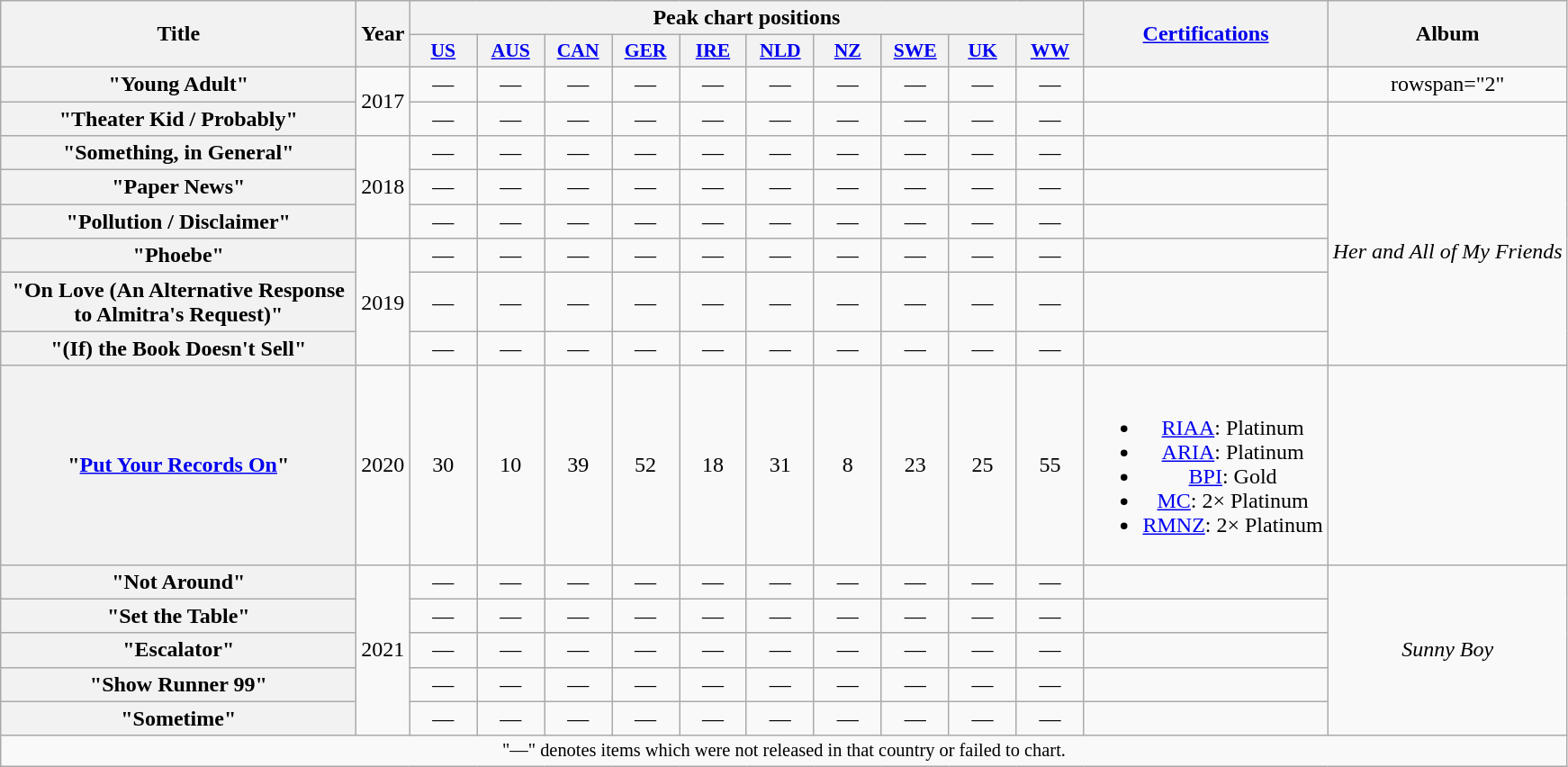<table class="wikitable plainrowheaders" style="text-align:center;">
<tr>
<th scope="col" rowspan="2" style="width:16em;">Title</th>
<th scope="col" rowspan="2" style="width:1em;">Year</th>
<th colspan="10">Peak chart positions</th>
<th scope="col" rowspan="2"><a href='#'>Certifications</a></th>
<th scope="col" rowspan="2">Album</th>
</tr>
<tr>
<th scope="col" style="width:3em;font-size:90%;"><a href='#'>US</a><br></th>
<th scope="col" style="width:3em;font-size:90%;"><a href='#'>AUS</a><br></th>
<th scope="col" style="width:3em;font-size:90%;"><a href='#'>CAN</a><br></th>
<th scope="col" style="width:3em;font-size:90%;"><a href='#'>GER</a><br></th>
<th scope="col" style="width:3em;font-size:90%;"><a href='#'>IRE</a><br></th>
<th scope="col" style="width:3em;font-size:90%;"><a href='#'>NLD</a><br></th>
<th scope="col" style="width:3em;font-size:90%;"><a href='#'>NZ</a><br></th>
<th scope="col" style="width:3em;font-size:90%;"><a href='#'>SWE</a><br></th>
<th scope="col" style="width:3em;font-size:90%;"><a href='#'>UK</a><br></th>
<th scope="col" style="width:3em;font-size:90%;"><a href='#'>WW</a><br></th>
</tr>
<tr>
<th scope="row">"Young Adult"</th>
<td rowspan="2">2017</td>
<td>—</td>
<td>—</td>
<td>—</td>
<td>—</td>
<td>—</td>
<td>—</td>
<td>—</td>
<td>—</td>
<td>—</td>
<td>—</td>
<td></td>
<td>rowspan="2" </td>
</tr>
<tr>
<th scope="row">"Theater Kid / Probably"</th>
<td>—</td>
<td>—</td>
<td>—</td>
<td>—</td>
<td>—</td>
<td>—</td>
<td>—</td>
<td>—</td>
<td>—</td>
<td>—</td>
<td></td>
</tr>
<tr>
<th scope="row">"Something, in General"</th>
<td rowspan="3">2018</td>
<td>—</td>
<td>—</td>
<td>—</td>
<td>—</td>
<td>—</td>
<td>—</td>
<td>—</td>
<td>—</td>
<td>—</td>
<td>—</td>
<td></td>
<td rowspan="6"><em>Her and All of My Friends</em></td>
</tr>
<tr>
<th scope="row">"Paper News"</th>
<td>—</td>
<td>—</td>
<td>—</td>
<td>—</td>
<td>—</td>
<td>—</td>
<td>—</td>
<td>—</td>
<td>—</td>
<td>—</td>
<td></td>
</tr>
<tr>
<th scope="row">"Pollution / Disclaimer"</th>
<td>—</td>
<td>—</td>
<td>—</td>
<td>—</td>
<td>—</td>
<td>—</td>
<td>—</td>
<td>—</td>
<td>—</td>
<td>—</td>
<td></td>
</tr>
<tr>
<th scope="row">"Phoebe"</th>
<td rowspan="3">2019</td>
<td>—</td>
<td>—</td>
<td>—</td>
<td>—</td>
<td>—</td>
<td>—</td>
<td>—</td>
<td>—</td>
<td>—</td>
<td>—</td>
<td></td>
</tr>
<tr>
<th scope="row">"On Love (An Alternative Response to Almitra's Request)"</th>
<td>—</td>
<td>—</td>
<td>—</td>
<td>—</td>
<td>—</td>
<td>—</td>
<td>—</td>
<td>—</td>
<td>—</td>
<td>—</td>
<td></td>
</tr>
<tr>
<th scope="row">"(If) the Book Doesn't Sell"</th>
<td>—</td>
<td>—</td>
<td>—</td>
<td>—</td>
<td>—</td>
<td>—</td>
<td>—</td>
<td>—</td>
<td>—</td>
<td>—</td>
<td></td>
</tr>
<tr>
<th scope="row">"<a href='#'>Put Your Records On</a>"</th>
<td>2020</td>
<td>30</td>
<td>10</td>
<td>39</td>
<td>52</td>
<td>18</td>
<td>31</td>
<td>8</td>
<td>23</td>
<td>25</td>
<td>55</td>
<td><br><ul><li><a href='#'>RIAA</a>: Platinum</li><li><a href='#'>ARIA</a>: Platinum</li><li><a href='#'>BPI</a>: Gold</li><li><a href='#'>MC</a>: 2× Platinum</li><li><a href='#'>RMNZ</a>: 2× Platinum</li></ul></td>
<td></td>
</tr>
<tr>
<th scope="row">"Not Around"</th>
<td rowspan="5">2021</td>
<td>—</td>
<td>—</td>
<td>—</td>
<td>—</td>
<td>—</td>
<td>—</td>
<td>—</td>
<td>—</td>
<td>—</td>
<td>—</td>
<td></td>
<td rowspan="5"><em>Sunny Boy</em></td>
</tr>
<tr>
<th scope="row">"Set the Table" <br></th>
<td>—</td>
<td>—</td>
<td>—</td>
<td>—</td>
<td>—</td>
<td>—</td>
<td>—</td>
<td>—</td>
<td>—</td>
<td>—</td>
<td></td>
</tr>
<tr>
<th scope="row">"Escalator"</th>
<td>—</td>
<td>—</td>
<td>—</td>
<td>—</td>
<td>—</td>
<td>—</td>
<td>—</td>
<td>—</td>
<td>—</td>
<td>—</td>
<td></td>
</tr>
<tr>
<th scope="row">"Show Runner 99"</th>
<td>—</td>
<td>—</td>
<td>—</td>
<td>—</td>
<td>—</td>
<td>—</td>
<td>—</td>
<td>—</td>
<td>—</td>
<td>—</td>
<td></td>
</tr>
<tr>
<th scope="row">"Sometime"<br></th>
<td>—</td>
<td>—</td>
<td>—</td>
<td>—</td>
<td>—</td>
<td>—</td>
<td>—</td>
<td>—</td>
<td>—</td>
<td>—</td>
<td></td>
</tr>
<tr>
<td colspan="14" style="font-size:85%;">"—" denotes items which were not released in that country or failed to chart.</td>
</tr>
</table>
